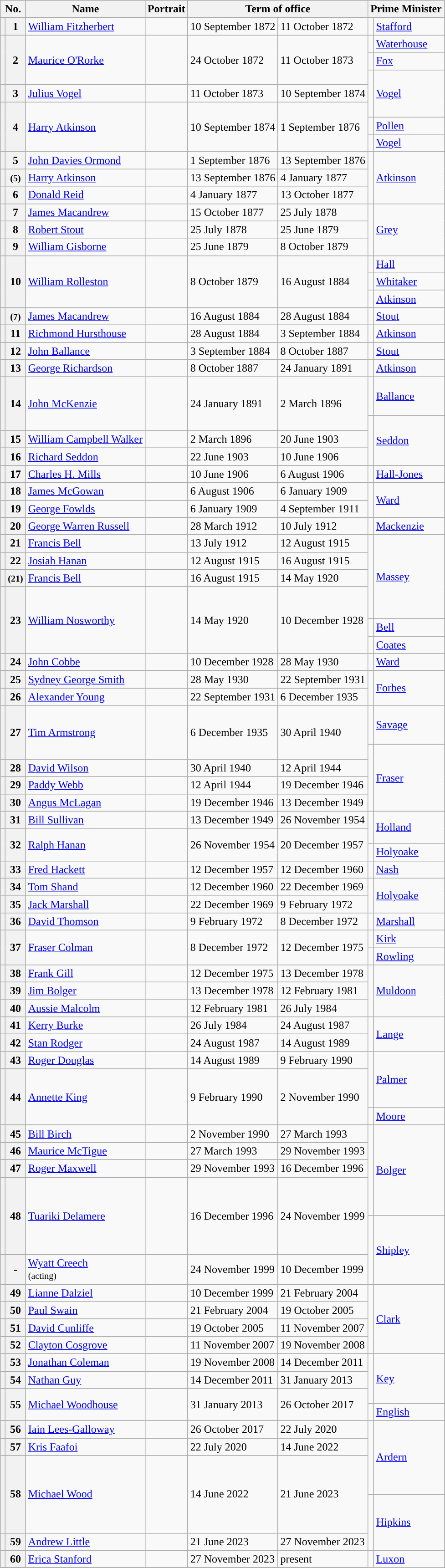<table class="wikitable">
<tr>
<th colspan="2">No.</th>
<th>Name</th>
<th>Portrait</th>
<th colspan="2">Term of office</th>
<th colspan="2">Prime Minister</th>
</tr>
<tr>
<th style="color:inherit;background:"></th>
<th>1</th>
<td><a href='#'>William Fitzherbert</a></td>
<td></td>
<td>10 September 1872</td>
<td>11 October 1872</td>
<td width=1 style="color:inherit;background:"></td>
<td><a href='#'>Stafford</a></td>
</tr>
<tr>
<th height=15 rowspan=2 style="border-bottom:solid 0 grey; background:"></th>
<th rowspan=3>2</th>
<td rowspan=3><a href='#'>Maurice O'Rorke</a></td>
<td rowspan=3></td>
<td rowspan=3>24 October 1872</td>
<td rowspan=3>11 October 1873</td>
<td style="color:inherit;background:"></td>
<td><a href='#'>Waterhouse</a></td>
</tr>
<tr>
<td style="color:inherit;background:"></td>
<td><a href='#'>Fox</a></td>
</tr>
<tr>
<th height=15 style="border-top:solid 0 grey; background:"></th>
<td rowspan=3 style="border-bottom:solid 0 grey; background:"></td>
<td rowspan=3><a href='#'>Vogel</a></td>
</tr>
<tr>
<th style="color:inherit;background:"></th>
<th>3</th>
<td><a href='#'>Julius Vogel</a></td>
<td></td>
<td>11 October 1873</td>
<td>10 September 1874</td>
</tr>
<tr>
<th height=15 style="border-bottom:solid 0 grey; background:"></th>
<th rowspan=3>4</th>
<td rowspan=3><a href='#'>Harry Atkinson</a></td>
<td rowspan=3></td>
<td rowspan=3>10 September 1874</td>
<td rowspan=3>1 September 1876</td>
</tr>
<tr>
<th rowspan=2 style="border-top:solid 0 grey; background:"></th>
<td style="color:inherit;background:"></td>
<td><a href='#'>Pollen</a></td>
</tr>
<tr>
<td style="color:inherit;background:"></td>
<td><a href='#'>Vogel</a></td>
</tr>
<tr>
<th style="color:inherit;background:"></th>
<th>5</th>
<td><a href='#'>John Davies Ormond</a></td>
<td></td>
<td>1 September 1876</td>
<td>13 September 1876</td>
<td rowspan=3 style="color:inherit;background:"></td>
<td rowspan=3><a href='#'>Atkinson</a></td>
</tr>
<tr>
<th style="color:inherit;background:"></th>
<th><small>(5)</small></th>
<td><a href='#'>Harry Atkinson</a></td>
<td></td>
<td>13 September 1876</td>
<td>4 January 1877</td>
</tr>
<tr>
<th style="color:inherit;background:"></th>
<th>6</th>
<td><a href='#'>Donald Reid</a></td>
<td></td>
<td>4 January 1877</td>
<td>13 October 1877</td>
</tr>
<tr>
<th style="color:inherit;background:"></th>
<th>7</th>
<td><a href='#'>James Macandrew</a></td>
<td></td>
<td>15 October 1877</td>
<td>25 July 1878</td>
<td rowspan=3 style="color:inherit;background:"></td>
<td rowspan=3><a href='#'>Grey</a></td>
</tr>
<tr>
<th style="color:inherit;background:"></th>
<th>8</th>
<td><a href='#'>Robert Stout</a></td>
<td></td>
<td>25 July 1878</td>
<td>25 June 1879</td>
</tr>
<tr>
<th style="color:inherit;background:"></th>
<th>9</th>
<td><a href='#'>William Gisborne</a></td>
<td></td>
<td>25 June 1879</td>
<td>8 October 1879</td>
</tr>
<tr>
<th rowspan=3 style="color:inherit;background:"></th>
<th rowspan=3>10</th>
<td rowspan=3><a href='#'>William Rolleston</a></td>
<td rowspan=3></td>
<td rowspan=3>8 October 1879</td>
<td rowspan=3>16 August 1884</td>
<td style="color:inherit;background:"></td>
<td><a href='#'>Hall</a></td>
</tr>
<tr>
<td style="color:inherit;background:"></td>
<td><a href='#'>Whitaker</a></td>
</tr>
<tr>
<td style="color:inherit;background:"></td>
<td><a href='#'>Atkinson</a></td>
</tr>
<tr>
<th style="color:inherit;background:"></th>
<th><small>(7)</small></th>
<td><a href='#'>James Macandrew</a></td>
<td></td>
<td>16 August 1884</td>
<td>28 August 1884</td>
<td style="color:inherit;background:"></td>
<td><a href='#'>Stout</a></td>
</tr>
<tr>
<th style="color:inherit;background:"></th>
<th>11</th>
<td><a href='#'>Richmond Hursthouse</a></td>
<td></td>
<td>28 August 1884</td>
<td>3 September 1884</td>
<td style="color:inherit;background:"></td>
<td><a href='#'>Atkinson</a></td>
</tr>
<tr>
<th style="color:inherit;background:"></th>
<th>12</th>
<td><a href='#'>John Ballance</a></td>
<td></td>
<td>3 September 1884</td>
<td>8 October 1887</td>
<td style="color:inherit;background:"></td>
<td><a href='#'>Stout</a></td>
</tr>
<tr>
<th style="color:inherit;background:"></th>
<th>13</th>
<td><a href='#'>George Richardson</a></td>
<td></td>
<td>8 October 1887</td>
<td>24 January 1891</td>
<td style="color:inherit;background:"></td>
<td><a href='#'>Atkinson</a></td>
</tr>
<tr>
<th height=50 style="border-bottom:solid 0 grey; background:"></th>
<th rowspan=2>14</th>
<td rowspan=2><a href='#'>John McKenzie</a></td>
<td rowspan=2></td>
<td rowspan=2>24 January 1891</td>
<td rowspan=2>2 March 1896</td>
<td style="color:inherit;background:"></td>
<td><a href='#'>Ballance</a></td>
</tr>
<tr>
<th height=15 style="border-top:solid 0 grey; background:"></th>
<td rowspan=2 style="border-bottom:solid 0 grey; background:"></td>
<td rowspan=3><a href='#'>Seddon</a></td>
</tr>
<tr>
<th style="color:inherit;background:"></th>
<th>15</th>
<td><a href='#'>William Campbell Walker</a></td>
<td></td>
<td>2 March 1896</td>
<td>20 June 1903</td>
</tr>
<tr>
<th style="color:inherit;background:"></th>
<th>16</th>
<td><a href='#'>Richard Seddon</a></td>
<td></td>
<td>22 June 1903</td>
<td>10 June 1906</td>
<td style="border-top:solid 0 grey; background:"></td>
</tr>
<tr>
<th style="color:inherit;background:"></th>
<th>17</th>
<td><a href='#'>Charles H. Mills</a></td>
<td></td>
<td>10 June 1906</td>
<td>6 August 1906</td>
<td style="color:inherit;background:"></td>
<td><a href='#'>Hall-Jones</a></td>
</tr>
<tr>
<th style="color:inherit;background:"></th>
<th>18</th>
<td><a href='#'>James McGowan</a></td>
<td></td>
<td>6 August 1906</td>
<td>6 January 1909</td>
<td rowspan=2 style="color:inherit;background:"></td>
<td rowspan=2><a href='#'>Ward</a></td>
</tr>
<tr>
<th style="color:inherit;background:"></th>
<th>19</th>
<td><a href='#'>George Fowlds</a></td>
<td></td>
<td>6 January 1909</td>
<td>4 September 1911</td>
</tr>
<tr>
<th style="color:inherit;background:"></th>
<th>20</th>
<td><a href='#'>George Warren Russell</a></td>
<td></td>
<td>28 March 1912</td>
<td>10 July 1912</td>
<td style="color:inherit;background:"></td>
<td><a href='#'>Mackenzie</a></td>
</tr>
<tr>
<th style="color:inherit;background:"></th>
<th>21</th>
<td><a href='#'>Francis Bell</a></td>
<td></td>
<td>13 July 1912</td>
<td>12 August 1915</td>
<td rowspan=3 style="border-bottom:solid 0 grey; background:"></td>
<td rowspan=4><a href='#'>Massey</a></td>
</tr>
<tr>
<th style="color:inherit;background:"></th>
<th>22</th>
<td><a href='#'>Josiah Hanan</a></td>
<td></td>
<td>12 August 1915</td>
<td>16 August 1915</td>
</tr>
<tr>
<th style="color:inherit;background:"></th>
<th><small>(21)</small></th>
<td><a href='#'>Francis Bell</a></td>
<td></td>
<td>16 August 1915</td>
<td>14 May 1920</td>
</tr>
<tr>
<th rowspan=3 style="color:inherit;background:"></th>
<th rowspan=3>23</th>
<td rowspan=3><a href='#'>William Nosworthy</a></td>
<td rowspan=3></td>
<td rowspan=3>14 May 1920</td>
<td rowspan=3>10 December 1928</td>
<td height=40 style="border-top:solid 0 grey; background:"></td>
</tr>
<tr>
<td style="color:inherit;background:"></td>
<td><a href='#'>Bell</a></td>
</tr>
<tr>
<td style="color:inherit;background:"></td>
<td><a href='#'>Coates</a></td>
</tr>
<tr>
<th style="color:inherit;background:"></th>
<th>24</th>
<td><a href='#'>John Cobbe</a></td>
<td></td>
<td>10 December 1928</td>
<td>28 May 1930</td>
<td style="color:inherit;background:"></td>
<td><a href='#'>Ward</a></td>
</tr>
<tr>
<th style="color:inherit;background:"></th>
<th>25</th>
<td><a href='#'>Sydney George Smith</a></td>
<td></td>
<td>28 May 1930</td>
<td>22 September 1931</td>
<td rowspan=2 style="color:inherit;background:"></td>
<td rowspan=2><a href='#'>Forbes</a></td>
</tr>
<tr>
<th style="color:inherit;background:"></th>
<th>26</th>
<td><a href='#'>Alexander Young</a></td>
<td></td>
<td>22 September 1931</td>
<td>6 December 1935</td>
</tr>
<tr>
<th height=50 style="border-bottom:solid 0 grey; background:"></th>
<th rowspan=2>27</th>
<td rowspan=2><a href='#'>Tim Armstrong</a></td>
<td rowspan=2></td>
<td rowspan=2>6 December 1935</td>
<td rowspan=2>30 April 1940</td>
<td style="color:inherit;background:"></td>
<td><a href='#'>Savage</a></td>
</tr>
<tr>
<th height=15 style="border-top:solid 0 grey; background:"></th>
<td style="border-bottom:solid 0 grey; background:"></td>
<td rowspan=4><a href='#'>Fraser</a></td>
</tr>
<tr>
<th style="color:inherit;background:"></th>
<th>28</th>
<td><a href='#'>David Wilson</a></td>
<td></td>
<td>30 April 1940</td>
<td>12 April 1944</td>
<td rowspan=3 style="border-top:solid 0 grey; background:"></td>
</tr>
<tr>
<th style="color:inherit;background:"></th>
<th>29</th>
<td><a href='#'>Paddy Webb</a></td>
<td></td>
<td>12 April 1944</td>
<td>19 December 1946</td>
</tr>
<tr>
<th style="color:inherit;background:"></th>
<th>30</th>
<td><a href='#'>Angus McLagan</a></td>
<td></td>
<td>19 December 1946</td>
<td>13 December 1949</td>
</tr>
<tr>
<th style="color:inherit;background:"></th>
<th>31</th>
<td><a href='#'>Bill Sullivan</a></td>
<td></td>
<td>13 December 1949</td>
<td>26 November 1954</td>
<td rowspan=2 style="color:inherit;background:"></td>
<td rowspan=2><a href='#'>Holland</a></td>
</tr>
<tr>
<th height=15 style="border-bottom:solid 0 grey; background:"></th>
<th rowspan=2>32</th>
<td rowspan=2><a href='#'>Ralph Hanan</a></td>
<td rowspan=2></td>
<td rowspan=2>26 November 1954</td>
<td rowspan=2>20 December 1957</td>
</tr>
<tr>
<th height=15 style="border-top:solid 0 grey; background:"></th>
<td style="color:inherit;background:"></td>
<td><a href='#'>Holyoake</a></td>
</tr>
<tr>
<th style="color:inherit;background:"></th>
<th>33</th>
<td><a href='#'>Fred Hackett</a></td>
<td></td>
<td>12 December 1957</td>
<td>12 December 1960</td>
<td style="color:inherit;background:"></td>
<td><a href='#'>Nash</a></td>
</tr>
<tr>
<th style="color:inherit;background:"></th>
<th>34</th>
<td><a href='#'>Tom Shand</a></td>
<td></td>
<td>12 December 1960</td>
<td>22 December 1969</td>
<td rowspan=2 style="color:inherit;background:"></td>
<td rowspan=2><a href='#'>Holyoake</a></td>
</tr>
<tr>
<th style="color:inherit;background:"></th>
<th>35</th>
<td><a href='#'>Jack Marshall</a></td>
<td></td>
<td>22 December 1969</td>
<td>9 February 1972</td>
</tr>
<tr>
<th style="color:inherit;background:"></th>
<th>36</th>
<td><a href='#'>David Thomson</a></td>
<td></td>
<td>9 February 1972</td>
<td>8 December 1972</td>
<td style="color:inherit;background:"></td>
<td><a href='#'>Marshall</a></td>
</tr>
<tr>
<th rowspan=2 style="color:inherit;background:"></th>
<th rowspan=2>37</th>
<td rowspan=2><a href='#'>Fraser Colman</a></td>
<td rowspan=2></td>
<td rowspan=2>8 December 1972</td>
<td rowspan=2>12 December 1975</td>
<td style="color:inherit;background:"></td>
<td><a href='#'>Kirk</a></td>
</tr>
<tr>
<td style="color:inherit;background:"></td>
<td><a href='#'>Rowling</a></td>
</tr>
<tr>
<th style="color:inherit;background:"></th>
<th>38</th>
<td><a href='#'>Frank Gill</a></td>
<td></td>
<td>12 December 1975</td>
<td>13 December 1978</td>
<td rowspan=3 style="color:inherit;background:"></td>
<td rowspan=3><a href='#'>Muldoon</a></td>
</tr>
<tr>
<th style="color:inherit;background:"></th>
<th>39</th>
<td><a href='#'>Jim Bolger</a></td>
<td></td>
<td>13 December 1978</td>
<td>12 February 1981</td>
</tr>
<tr>
<th style="color:inherit;background:"></th>
<th>40</th>
<td><a href='#'>Aussie Malcolm</a></td>
<td></td>
<td>12 February 1981</td>
<td>26 July 1984</td>
</tr>
<tr>
<th style="color:inherit;background:"></th>
<th>41</th>
<td><a href='#'>Kerry Burke</a></td>
<td></td>
<td>26 July 1984</td>
<td>24 August 1987</td>
<td rowspan=3 style="color:inherit;background:"></td>
<td rowspan=3><a href='#'>Lange</a></td>
</tr>
<tr>
<th style="color:inherit;background:"></th>
<th>42</th>
<td><a href='#'>Stan Rodger</a></td>
<td></td>
<td>24 August 1987</td>
<td>14 August 1989</td>
</tr>
<tr>
<th rowspan=2 style="color:inherit;background:"></th>
<th rowspan=2>43</th>
<td rowspan=2><a href='#'>Roger Douglas</a></td>
<td rowspan=2></td>
<td rowspan=2>14 August 1989</td>
<td rowspan=2>9 February 1990</td>
</tr>
<tr>
<td rowspan=2 style="color:inherit;background:"></td>
<td rowspan=2><a href='#'>Palmer</a></td>
</tr>
<tr>
<th height=50 style="border-bottom:solid 0 grey; background:"></th>
<th rowspan=2>44</th>
<td rowspan=2><a href='#'>Annette King</a></td>
<td rowspan=2></td>
<td rowspan=2>9 February 1990</td>
<td rowspan=2>2 November 1990</td>
</tr>
<tr>
<th style="border-top:solid 0 grey; background:"></th>
<td style="color:inherit;background:"></td>
<td><a href='#'>Moore</a></td>
</tr>
<tr>
<th style="color:inherit;background:"></th>
<th>45</th>
<td><a href='#'>Bill Birch</a></td>
<td></td>
<td>2 November 1990</td>
<td>27 March 1993</td>
<td rowspan="4" style="color:inherit;background:"></td>
<td rowspan="4"><a href='#'>Bolger</a></td>
</tr>
<tr>
<th style="color:inherit;background:"></th>
<th>46</th>
<td><a href='#'>Maurice McTigue</a></td>
<td></td>
<td>27 March 1993</td>
<td>29 November 1993</td>
</tr>
<tr>
<th style="color:inherit;background:"></th>
<th>47</th>
<td><a href='#'>Roger Maxwell</a></td>
<td></td>
<td>29 November 1993</td>
<td>16 December 1996</td>
</tr>
<tr>
<th height=50 style="border-bottom:solid 0 grey; background:"></th>
<th rowspan="2">48</th>
<td rowspan="2"><a href='#'>Tuariki Delamere</a></td>
<td rowspan="2"></td>
<td rowspan="2">16 December 1996</td>
<td rowspan="2">24 November 1999</td>
</tr>
<tr>
<th height=50 style="border-top:solid 0 grey; background:"></th>
<td rowspan=2 style="color:inherit;background:"></td>
<td rowspan=2><a href='#'>Shipley</a></td>
</tr>
<tr>
<th style="color:inherit;background:"></th>
<th>-</th>
<td><a href='#'>Wyatt Creech</a><br><small>(acting)</small></td>
<td></td>
<td>24 November 1999</td>
<td>10 December 1999</td>
</tr>
<tr>
<th style="color:inherit;background:"></th>
<th>49</th>
<td><a href='#'>Lianne Dalziel</a></td>
<td></td>
<td>10 December 1999</td>
<td>21 February 2004</td>
<td rowspan=4 style="color:inherit;background:"></td>
<td rowspan=4><a href='#'>Clark</a></td>
</tr>
<tr>
<th style="color:inherit;background:"></th>
<th>50</th>
<td><a href='#'>Paul Swain</a></td>
<td></td>
<td>21 February 2004</td>
<td>19 October 2005</td>
</tr>
<tr>
<th style="color:inherit;background:"></th>
<th>51</th>
<td><a href='#'>David Cunliffe</a></td>
<td></td>
<td>19 October 2005</td>
<td>11 November 2007</td>
</tr>
<tr>
<th style="color:inherit;background:"></th>
<th>52</th>
<td><a href='#'>Clayton Cosgrove</a></td>
<td></td>
<td>11 November 2007</td>
<td>19 November 2008</td>
</tr>
<tr>
<th style="color:inherit;background:"></th>
<th>53</th>
<td><a href='#'>Jonathan Coleman</a></td>
<td></td>
<td>19 November 2008</td>
<td>14 December 2011</td>
<td rowspan="3" style="color:inherit;background:"></td>
<td rowspan="3"><a href='#'>Key</a></td>
</tr>
<tr>
<th style="color:inherit;background:"></th>
<th>54</th>
<td><a href='#'>Nathan Guy</a></td>
<td></td>
<td>14 December 2011</td>
<td>31 January 2013</td>
</tr>
<tr>
<th height=15 style="border-bottom:solid 0 grey; background:"></th>
<th rowspan="2">55</th>
<td rowspan="2"><a href='#'>Michael Woodhouse</a></td>
<td rowspan="2"></td>
<td rowspan="2">31 January 2013</td>
<td rowspan="2">26 October 2017</td>
</tr>
<tr>
<th height=15 style="border-top:solid 0 grey; background:"></th>
<td style="color:inherit;background:"></td>
<td><a href='#'>English</a></td>
</tr>
<tr>
<th style="color:inherit;background:"></th>
<th>56</th>
<td><a href='#'>Iain Lees-Galloway</a></td>
<td></td>
<td>26 October 2017</td>
<td>22 July 2020</td>
<td rowspan=3 style="color:inherit;background:"></td>
<td rowspan=3><a href='#'>Ardern</a></td>
</tr>
<tr>
<th style="color:inherit;background:"></th>
<th>57</th>
<td><a href='#'>Kris Faafoi</a></td>
<td></td>
<td>22 July 2020</td>
<td>14 June 2022</td>
</tr>
<tr>
<th height=50 style="border-bottom:solid 0 grey; background:"></th>
<th rowspan="2">58</th>
<td rowspan="2"><a href='#'>Michael Wood</a></td>
<td rowspan="2"></td>
<td rowspan="2">14 June 2022</td>
<td rowspan="2">21 June 2023</td>
</tr>
<tr>
<th height=50 style="border-top:solid 0 grey; background:"></th>
<td rowspan=2 style="color:inherit;background:"></td>
<td rowspan=2><a href='#'>Hipkins</a></td>
</tr>
<tr>
<th style="color:inherit;background:"></th>
<th>59</th>
<td><a href='#'>Andrew Little</a></td>
<td></td>
<td>21 June 2023</td>
<td>27 November 2023</td>
</tr>
<tr>
<th style="color:inherit;background:"></th>
<th>60</th>
<td><a href='#'>Erica Stanford</a></td>
<td></td>
<td>27 November 2023</td>
<td>present</td>
<td rowspan=3 style="color:inherit;background:"></td>
<td rowspan=3><a href='#'>Luxon</a></td>
</tr>
<tr>
</tr>
</table>
